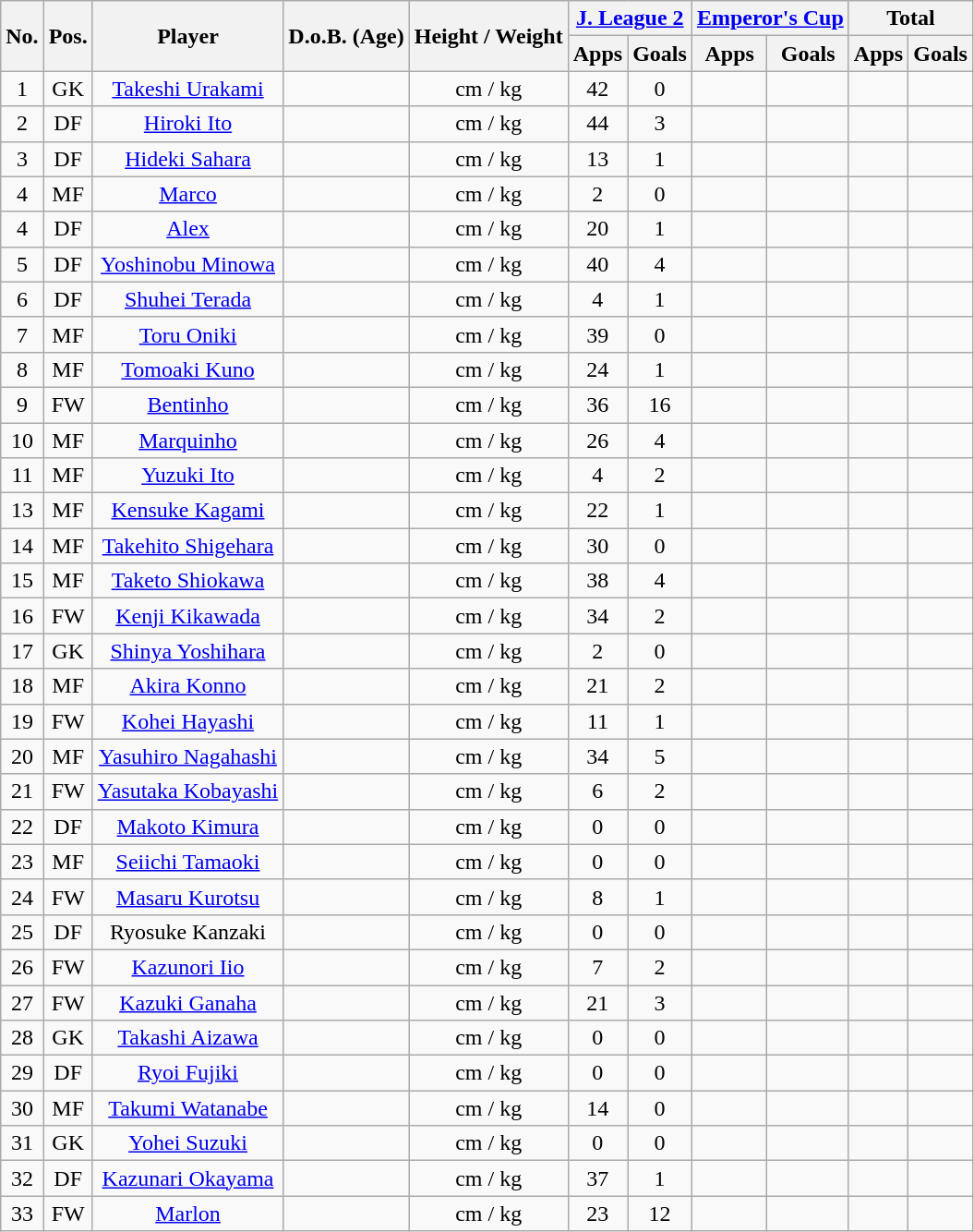<table class="wikitable" style="text-align:center;">
<tr>
<th rowspan="2">No.</th>
<th rowspan="2">Pos.</th>
<th rowspan="2">Player</th>
<th rowspan="2">D.o.B. (Age)</th>
<th rowspan="2">Height / Weight</th>
<th colspan="2"><a href='#'>J. League 2</a></th>
<th colspan="2"><a href='#'>Emperor's Cup</a></th>
<th colspan="2">Total</th>
</tr>
<tr>
<th>Apps</th>
<th>Goals</th>
<th>Apps</th>
<th>Goals</th>
<th>Apps</th>
<th>Goals</th>
</tr>
<tr>
<td>1</td>
<td>GK</td>
<td><a href='#'>Takeshi Urakami</a></td>
<td></td>
<td>cm / kg</td>
<td>42</td>
<td>0</td>
<td></td>
<td></td>
<td></td>
<td></td>
</tr>
<tr>
<td>2</td>
<td>DF</td>
<td><a href='#'>Hiroki Ito</a></td>
<td></td>
<td>cm / kg</td>
<td>44</td>
<td>3</td>
<td></td>
<td></td>
<td></td>
<td></td>
</tr>
<tr>
<td>3</td>
<td>DF</td>
<td><a href='#'>Hideki Sahara</a></td>
<td></td>
<td>cm / kg</td>
<td>13</td>
<td>1</td>
<td></td>
<td></td>
<td></td>
<td></td>
</tr>
<tr>
<td>4</td>
<td>MF</td>
<td><a href='#'>Marco</a></td>
<td></td>
<td>cm / kg</td>
<td>2</td>
<td>0</td>
<td></td>
<td></td>
<td></td>
<td></td>
</tr>
<tr>
<td>4</td>
<td>DF</td>
<td><a href='#'>Alex</a></td>
<td></td>
<td>cm / kg</td>
<td>20</td>
<td>1</td>
<td></td>
<td></td>
<td></td>
<td></td>
</tr>
<tr>
<td>5</td>
<td>DF</td>
<td><a href='#'>Yoshinobu Minowa</a></td>
<td></td>
<td>cm / kg</td>
<td>40</td>
<td>4</td>
<td></td>
<td></td>
<td></td>
<td></td>
</tr>
<tr>
<td>6</td>
<td>DF</td>
<td><a href='#'>Shuhei Terada</a></td>
<td></td>
<td>cm / kg</td>
<td>4</td>
<td>1</td>
<td></td>
<td></td>
<td></td>
<td></td>
</tr>
<tr>
<td>7</td>
<td>MF</td>
<td><a href='#'>Toru Oniki</a></td>
<td></td>
<td>cm / kg</td>
<td>39</td>
<td>0</td>
<td></td>
<td></td>
<td></td>
<td></td>
</tr>
<tr>
<td>8</td>
<td>MF</td>
<td><a href='#'>Tomoaki Kuno</a></td>
<td></td>
<td>cm / kg</td>
<td>24</td>
<td>1</td>
<td></td>
<td></td>
<td></td>
<td></td>
</tr>
<tr>
<td>9</td>
<td>FW</td>
<td><a href='#'>Bentinho</a></td>
<td></td>
<td>cm / kg</td>
<td>36</td>
<td>16</td>
<td></td>
<td></td>
<td></td>
<td></td>
</tr>
<tr>
<td>10</td>
<td>MF</td>
<td><a href='#'>Marquinho</a></td>
<td></td>
<td>cm / kg</td>
<td>26</td>
<td>4</td>
<td></td>
<td></td>
<td></td>
<td></td>
</tr>
<tr>
<td>11</td>
<td>MF</td>
<td><a href='#'>Yuzuki Ito</a></td>
<td></td>
<td>cm / kg</td>
<td>4</td>
<td>2</td>
<td></td>
<td></td>
<td></td>
<td></td>
</tr>
<tr>
<td>13</td>
<td>MF</td>
<td><a href='#'>Kensuke Kagami</a></td>
<td></td>
<td>cm / kg</td>
<td>22</td>
<td>1</td>
<td></td>
<td></td>
<td></td>
<td></td>
</tr>
<tr>
<td>14</td>
<td>MF</td>
<td><a href='#'>Takehito Shigehara</a></td>
<td></td>
<td>cm / kg</td>
<td>30</td>
<td>0</td>
<td></td>
<td></td>
<td></td>
<td></td>
</tr>
<tr>
<td>15</td>
<td>MF</td>
<td><a href='#'>Taketo Shiokawa</a></td>
<td></td>
<td>cm / kg</td>
<td>38</td>
<td>4</td>
<td></td>
<td></td>
<td></td>
<td></td>
</tr>
<tr>
<td>16</td>
<td>FW</td>
<td><a href='#'>Kenji Kikawada</a></td>
<td></td>
<td>cm / kg</td>
<td>34</td>
<td>2</td>
<td></td>
<td></td>
<td></td>
<td></td>
</tr>
<tr>
<td>17</td>
<td>GK</td>
<td><a href='#'>Shinya Yoshihara</a></td>
<td></td>
<td>cm / kg</td>
<td>2</td>
<td>0</td>
<td></td>
<td></td>
<td></td>
<td></td>
</tr>
<tr>
<td>18</td>
<td>MF</td>
<td><a href='#'>Akira Konno</a></td>
<td></td>
<td>cm / kg</td>
<td>21</td>
<td>2</td>
<td></td>
<td></td>
<td></td>
<td></td>
</tr>
<tr>
<td>19</td>
<td>FW</td>
<td><a href='#'>Kohei Hayashi</a></td>
<td></td>
<td>cm / kg</td>
<td>11</td>
<td>1</td>
<td></td>
<td></td>
<td></td>
<td></td>
</tr>
<tr>
<td>20</td>
<td>MF</td>
<td><a href='#'>Yasuhiro Nagahashi</a></td>
<td></td>
<td>cm / kg</td>
<td>34</td>
<td>5</td>
<td></td>
<td></td>
<td></td>
<td></td>
</tr>
<tr>
<td>21</td>
<td>FW</td>
<td><a href='#'>Yasutaka Kobayashi</a></td>
<td></td>
<td>cm / kg</td>
<td>6</td>
<td>2</td>
<td></td>
<td></td>
<td></td>
<td></td>
</tr>
<tr>
<td>22</td>
<td>DF</td>
<td><a href='#'>Makoto Kimura</a></td>
<td></td>
<td>cm / kg</td>
<td>0</td>
<td>0</td>
<td></td>
<td></td>
<td></td>
<td></td>
</tr>
<tr>
<td>23</td>
<td>MF</td>
<td><a href='#'>Seiichi Tamaoki</a></td>
<td></td>
<td>cm / kg</td>
<td>0</td>
<td>0</td>
<td></td>
<td></td>
<td></td>
<td></td>
</tr>
<tr>
<td>24</td>
<td>FW</td>
<td><a href='#'>Masaru Kurotsu</a></td>
<td></td>
<td>cm / kg</td>
<td>8</td>
<td>1</td>
<td></td>
<td></td>
<td></td>
<td></td>
</tr>
<tr>
<td>25</td>
<td>DF</td>
<td>Ryosuke Kanzaki</td>
<td></td>
<td>cm / kg</td>
<td>0</td>
<td>0</td>
<td></td>
<td></td>
<td></td>
<td></td>
</tr>
<tr>
<td>26</td>
<td>FW</td>
<td><a href='#'>Kazunori Iio</a></td>
<td></td>
<td>cm / kg</td>
<td>7</td>
<td>2</td>
<td></td>
<td></td>
<td></td>
<td></td>
</tr>
<tr>
<td>27</td>
<td>FW</td>
<td><a href='#'>Kazuki Ganaha</a></td>
<td></td>
<td>cm / kg</td>
<td>21</td>
<td>3</td>
<td></td>
<td></td>
<td></td>
<td></td>
</tr>
<tr>
<td>28</td>
<td>GK</td>
<td><a href='#'>Takashi Aizawa</a></td>
<td></td>
<td>cm / kg</td>
<td>0</td>
<td>0</td>
<td></td>
<td></td>
<td></td>
<td></td>
</tr>
<tr>
<td>29</td>
<td>DF</td>
<td><a href='#'>Ryoi Fujiki</a></td>
<td></td>
<td>cm / kg</td>
<td>0</td>
<td>0</td>
<td></td>
<td></td>
<td></td>
<td></td>
</tr>
<tr>
<td>30</td>
<td>MF</td>
<td><a href='#'>Takumi Watanabe</a></td>
<td></td>
<td>cm / kg</td>
<td>14</td>
<td>0</td>
<td></td>
<td></td>
<td></td>
<td></td>
</tr>
<tr>
<td>31</td>
<td>GK</td>
<td><a href='#'>Yohei Suzuki</a></td>
<td></td>
<td>cm / kg</td>
<td>0</td>
<td>0</td>
<td></td>
<td></td>
<td></td>
<td></td>
</tr>
<tr>
<td>32</td>
<td>DF</td>
<td><a href='#'>Kazunari Okayama</a></td>
<td></td>
<td>cm / kg</td>
<td>37</td>
<td>1</td>
<td></td>
<td></td>
<td></td>
<td></td>
</tr>
<tr>
<td>33</td>
<td>FW</td>
<td><a href='#'>Marlon</a></td>
<td></td>
<td>cm / kg</td>
<td>23</td>
<td>12</td>
<td></td>
<td></td>
<td></td>
<td></td>
</tr>
</table>
